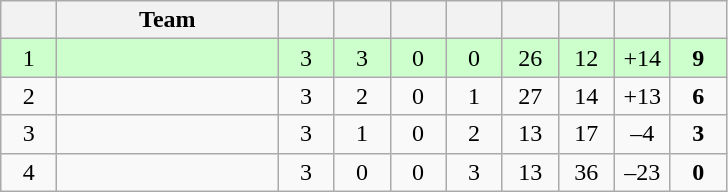<table class="wikitable" style="text-align: center; font-size: 100%;">
<tr>
<th width="30"></th>
<th width="140">Team</th>
<th width="30"></th>
<th width="30"></th>
<th width="30"></th>
<th width="30"></th>
<th width="30"></th>
<th width="30"></th>
<th width="30"></th>
<th width="30"></th>
</tr>
<tr style="background-color: #ccffcc;">
<td>1</td>
<td align=left><strong></strong></td>
<td>3</td>
<td>3</td>
<td>0</td>
<td>0</td>
<td>26</td>
<td>12</td>
<td>+14</td>
<td><strong>9</strong></td>
</tr>
<tr>
<td>2</td>
<td align=left></td>
<td>3</td>
<td>2</td>
<td>0</td>
<td>1</td>
<td>27</td>
<td>14</td>
<td>+13</td>
<td><strong>6</strong></td>
</tr>
<tr>
<td>3</td>
<td align=left></td>
<td>3</td>
<td>1</td>
<td>0</td>
<td>2</td>
<td>13</td>
<td>17</td>
<td>–4</td>
<td><strong>3</strong></td>
</tr>
<tr>
<td>4</td>
<td align=left></td>
<td>3</td>
<td>0</td>
<td>0</td>
<td>3</td>
<td>13</td>
<td>36</td>
<td>–23</td>
<td><strong>0</strong></td>
</tr>
</table>
